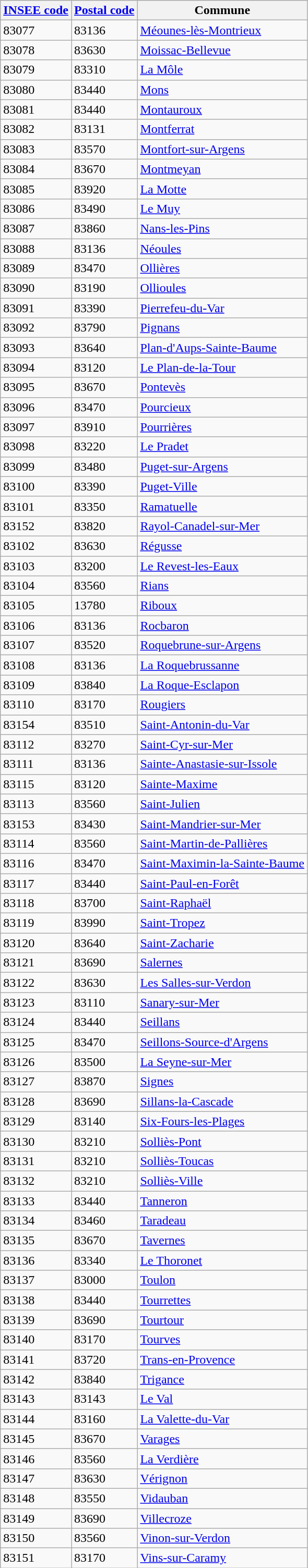<table class="wikitable sortable">
<tr>
<th><a href='#'>INSEE code</a></th>
<th><a href='#'>Postal code</a></th>
<th>Commune</th>
</tr>
<tr>
<td>83077</td>
<td>83136</td>
<td><a href='#'>Méounes-lès-Montrieux</a></td>
</tr>
<tr>
<td>83078</td>
<td>83630</td>
<td><a href='#'>Moissac-Bellevue</a></td>
</tr>
<tr>
<td>83079</td>
<td>83310</td>
<td><a href='#'>La Môle</a></td>
</tr>
<tr>
<td>83080</td>
<td>83440</td>
<td><a href='#'>Mons</a></td>
</tr>
<tr>
<td>83081</td>
<td>83440</td>
<td><a href='#'>Montauroux</a></td>
</tr>
<tr>
<td>83082</td>
<td>83131</td>
<td><a href='#'>Montferrat</a></td>
</tr>
<tr>
<td>83083</td>
<td>83570</td>
<td><a href='#'>Montfort-sur-Argens</a></td>
</tr>
<tr>
<td>83084</td>
<td>83670</td>
<td><a href='#'>Montmeyan</a></td>
</tr>
<tr>
<td>83085</td>
<td>83920</td>
<td><a href='#'>La Motte</a></td>
</tr>
<tr>
<td>83086</td>
<td>83490</td>
<td><a href='#'>Le Muy</a></td>
</tr>
<tr>
<td>83087</td>
<td>83860</td>
<td><a href='#'>Nans-les-Pins</a></td>
</tr>
<tr>
<td>83088</td>
<td>83136</td>
<td><a href='#'>Néoules</a></td>
</tr>
<tr>
<td>83089</td>
<td>83470</td>
<td><a href='#'>Ollières</a></td>
</tr>
<tr>
<td>83090</td>
<td>83190</td>
<td><a href='#'>Ollioules</a></td>
</tr>
<tr>
<td>83091</td>
<td>83390</td>
<td><a href='#'>Pierrefeu-du-Var</a></td>
</tr>
<tr>
<td>83092</td>
<td>83790</td>
<td><a href='#'>Pignans</a></td>
</tr>
<tr>
<td>83093</td>
<td>83640</td>
<td><a href='#'>Plan-d'Aups-Sainte-Baume</a></td>
</tr>
<tr>
<td>83094</td>
<td>83120</td>
<td><a href='#'>Le Plan-de-la-Tour</a></td>
</tr>
<tr>
<td>83095</td>
<td>83670</td>
<td><a href='#'>Pontevès</a></td>
</tr>
<tr>
<td>83096</td>
<td>83470</td>
<td><a href='#'>Pourcieux</a></td>
</tr>
<tr>
<td>83097</td>
<td>83910</td>
<td><a href='#'>Pourrières</a></td>
</tr>
<tr>
<td>83098</td>
<td>83220</td>
<td><a href='#'>Le Pradet</a></td>
</tr>
<tr>
<td>83099</td>
<td>83480</td>
<td><a href='#'>Puget-sur-Argens</a></td>
</tr>
<tr>
<td>83100</td>
<td>83390</td>
<td><a href='#'>Puget-Ville</a></td>
</tr>
<tr>
<td>83101</td>
<td>83350</td>
<td><a href='#'>Ramatuelle</a></td>
</tr>
<tr>
<td>83152</td>
<td>83820</td>
<td><a href='#'>Rayol-Canadel-sur-Mer</a></td>
</tr>
<tr>
<td>83102</td>
<td>83630</td>
<td><a href='#'>Régusse</a></td>
</tr>
<tr>
<td>83103</td>
<td>83200</td>
<td><a href='#'>Le Revest-les-Eaux</a></td>
</tr>
<tr>
<td>83104</td>
<td>83560</td>
<td><a href='#'>Rians</a></td>
</tr>
<tr>
<td>83105</td>
<td>13780</td>
<td><a href='#'>Riboux</a></td>
</tr>
<tr>
<td>83106</td>
<td>83136</td>
<td><a href='#'>Rocbaron</a></td>
</tr>
<tr>
<td>83107</td>
<td>83520</td>
<td><a href='#'>Roquebrune-sur-Argens</a></td>
</tr>
<tr>
<td>83108</td>
<td>83136</td>
<td><a href='#'>La Roquebrussanne</a></td>
</tr>
<tr>
<td>83109</td>
<td>83840</td>
<td><a href='#'>La Roque-Esclapon</a></td>
</tr>
<tr>
<td>83110</td>
<td>83170</td>
<td><a href='#'>Rougiers</a></td>
</tr>
<tr>
<td>83154</td>
<td>83510</td>
<td><a href='#'>Saint-Antonin-du-Var</a></td>
</tr>
<tr>
<td>83112</td>
<td>83270</td>
<td><a href='#'>Saint-Cyr-sur-Mer</a></td>
</tr>
<tr>
<td>83111</td>
<td>83136</td>
<td><a href='#'>Sainte-Anastasie-sur-Issole</a></td>
</tr>
<tr>
<td>83115</td>
<td>83120</td>
<td><a href='#'>Sainte-Maxime</a></td>
</tr>
<tr>
<td>83113</td>
<td>83560</td>
<td><a href='#'>Saint-Julien</a></td>
</tr>
<tr>
<td>83153</td>
<td>83430</td>
<td><a href='#'>Saint-Mandrier-sur-Mer</a></td>
</tr>
<tr>
<td>83114</td>
<td>83560</td>
<td><a href='#'>Saint-Martin-de-Pallières</a></td>
</tr>
<tr>
<td>83116</td>
<td>83470</td>
<td><a href='#'>Saint-Maximin-la-Sainte-Baume</a></td>
</tr>
<tr>
<td>83117</td>
<td>83440</td>
<td><a href='#'>Saint-Paul-en-Forêt</a></td>
</tr>
<tr>
<td>83118</td>
<td>83700</td>
<td><a href='#'>Saint-Raphaël</a></td>
</tr>
<tr>
<td>83119</td>
<td>83990</td>
<td><a href='#'>Saint-Tropez</a></td>
</tr>
<tr>
<td>83120</td>
<td>83640</td>
<td><a href='#'>Saint-Zacharie</a></td>
</tr>
<tr>
<td>83121</td>
<td>83690</td>
<td><a href='#'>Salernes</a></td>
</tr>
<tr>
<td>83122</td>
<td>83630</td>
<td><a href='#'>Les Salles-sur-Verdon</a></td>
</tr>
<tr>
<td>83123</td>
<td>83110</td>
<td><a href='#'>Sanary-sur-Mer</a></td>
</tr>
<tr>
<td>83124</td>
<td>83440</td>
<td><a href='#'>Seillans</a></td>
</tr>
<tr>
<td>83125</td>
<td>83470</td>
<td><a href='#'>Seillons-Source-d'Argens</a></td>
</tr>
<tr>
<td>83126</td>
<td>83500</td>
<td><a href='#'>La Seyne-sur-Mer</a></td>
</tr>
<tr>
<td>83127</td>
<td>83870</td>
<td><a href='#'>Signes</a></td>
</tr>
<tr>
<td>83128</td>
<td>83690</td>
<td><a href='#'>Sillans-la-Cascade</a></td>
</tr>
<tr>
<td>83129</td>
<td>83140</td>
<td><a href='#'>Six-Fours-les-Plages</a></td>
</tr>
<tr>
<td>83130</td>
<td>83210</td>
<td><a href='#'>Solliès-Pont</a></td>
</tr>
<tr>
<td>83131</td>
<td>83210</td>
<td><a href='#'>Solliès-Toucas</a></td>
</tr>
<tr>
<td>83132</td>
<td>83210</td>
<td><a href='#'>Solliès-Ville</a></td>
</tr>
<tr>
<td>83133</td>
<td>83440</td>
<td><a href='#'>Tanneron</a></td>
</tr>
<tr>
<td>83134</td>
<td>83460</td>
<td><a href='#'>Taradeau</a></td>
</tr>
<tr>
<td>83135</td>
<td>83670</td>
<td><a href='#'>Tavernes</a></td>
</tr>
<tr>
<td>83136</td>
<td>83340</td>
<td><a href='#'>Le Thoronet</a></td>
</tr>
<tr>
<td>83137</td>
<td>83000</td>
<td><a href='#'>Toulon</a></td>
</tr>
<tr>
<td>83138</td>
<td>83440</td>
<td><a href='#'>Tourrettes</a></td>
</tr>
<tr>
<td>83139</td>
<td>83690</td>
<td><a href='#'>Tourtour</a></td>
</tr>
<tr>
<td>83140</td>
<td>83170</td>
<td><a href='#'>Tourves</a></td>
</tr>
<tr>
<td>83141</td>
<td>83720</td>
<td><a href='#'>Trans-en-Provence</a></td>
</tr>
<tr>
<td>83142</td>
<td>83840</td>
<td><a href='#'>Trigance</a></td>
</tr>
<tr>
<td>83143</td>
<td>83143</td>
<td><a href='#'>Le Val</a></td>
</tr>
<tr>
<td>83144</td>
<td>83160</td>
<td><a href='#'>La Valette-du-Var</a></td>
</tr>
<tr>
<td>83145</td>
<td>83670</td>
<td><a href='#'>Varages</a></td>
</tr>
<tr>
<td>83146</td>
<td>83560</td>
<td><a href='#'>La Verdière</a></td>
</tr>
<tr>
<td>83147</td>
<td>83630</td>
<td><a href='#'>Vérignon</a></td>
</tr>
<tr>
<td>83148</td>
<td>83550</td>
<td><a href='#'>Vidauban</a></td>
</tr>
<tr>
<td>83149</td>
<td>83690</td>
<td><a href='#'>Villecroze</a></td>
</tr>
<tr>
<td>83150</td>
<td>83560</td>
<td><a href='#'>Vinon-sur-Verdon</a></td>
</tr>
<tr>
<td>83151</td>
<td>83170</td>
<td><a href='#'>Vins-sur-Caramy</a></td>
</tr>
</table>
